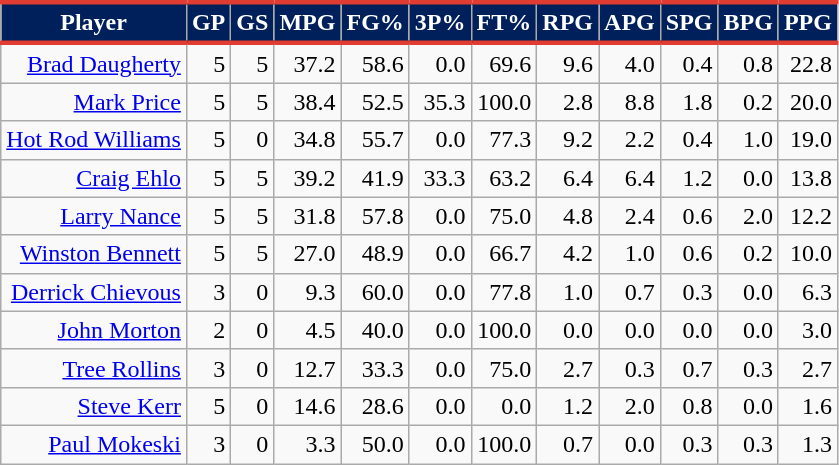<table class="wikitable sortable" style="text-align:right;">
<tr>
<th style="background:#00205B; color:#FFFFFF; border-top:#E03C31 3px solid; border-bottom:#E03C31 3px solid;">Player</th>
<th style="background:#00205B; color:#FFFFFF; border-top:#E03C31 3px solid; border-bottom:#E03C31 3px solid;">GP</th>
<th style="background:#00205B; color:#FFFFFF; border-top:#E03C31 3px solid; border-bottom:#E03C31 3px solid;">GS</th>
<th style="background:#00205B; color:#FFFFFF; border-top:#E03C31 3px solid; border-bottom:#E03C31 3px solid;">MPG</th>
<th style="background:#00205B; color:#FFFFFF; border-top:#E03C31 3px solid; border-bottom:#E03C31 3px solid;">FG%</th>
<th style="background:#00205B; color:#FFFFFF; border-top:#E03C31 3px solid; border-bottom:#E03C31 3px solid;">3P%</th>
<th style="background:#00205B; color:#FFFFFF; border-top:#E03C31 3px solid; border-bottom:#E03C31 3px solid;">FT%</th>
<th style="background:#00205B; color:#FFFFFF; border-top:#E03C31 3px solid; border-bottom:#E03C31 3px solid;">RPG</th>
<th style="background:#00205B; color:#FFFFFF; border-top:#E03C31 3px solid; border-bottom:#E03C31 3px solid;">APG</th>
<th style="background:#00205B; color:#FFFFFF; border-top:#E03C31 3px solid; border-bottom:#E03C31 3px solid;">SPG</th>
<th style="background:#00205B; color:#FFFFFF; border-top:#E03C31 3px solid; border-bottom:#E03C31 3px solid;">BPG</th>
<th style="background:#00205B; color:#FFFFFF; border-top:#E03C31 3px solid; border-bottom:#E03C31 3px solid;">PPG</th>
</tr>
<tr>
<td><a href='#'>Brad Daugherty</a></td>
<td>5</td>
<td>5</td>
<td>37.2</td>
<td>58.6</td>
<td>0.0</td>
<td>69.6</td>
<td>9.6</td>
<td>4.0</td>
<td>0.4</td>
<td>0.8</td>
<td>22.8</td>
</tr>
<tr>
<td><a href='#'>Mark Price</a></td>
<td>5</td>
<td>5</td>
<td>38.4</td>
<td>52.5</td>
<td>35.3</td>
<td>100.0</td>
<td>2.8</td>
<td>8.8</td>
<td>1.8</td>
<td>0.2</td>
<td>20.0</td>
</tr>
<tr>
<td><a href='#'>Hot Rod Williams</a></td>
<td>5</td>
<td>0</td>
<td>34.8</td>
<td>55.7</td>
<td>0.0</td>
<td>77.3</td>
<td>9.2</td>
<td>2.2</td>
<td>0.4</td>
<td>1.0</td>
<td>19.0</td>
</tr>
<tr>
<td><a href='#'>Craig Ehlo</a></td>
<td>5</td>
<td>5</td>
<td>39.2</td>
<td>41.9</td>
<td>33.3</td>
<td>63.2</td>
<td>6.4</td>
<td>6.4</td>
<td>1.2</td>
<td>0.0</td>
<td>13.8</td>
</tr>
<tr>
<td><a href='#'>Larry Nance</a></td>
<td>5</td>
<td>5</td>
<td>31.8</td>
<td>57.8</td>
<td>0.0</td>
<td>75.0</td>
<td>4.8</td>
<td>2.4</td>
<td>0.6</td>
<td>2.0</td>
<td>12.2</td>
</tr>
<tr>
<td><a href='#'>Winston Bennett</a></td>
<td>5</td>
<td>5</td>
<td>27.0</td>
<td>48.9</td>
<td>0.0</td>
<td>66.7</td>
<td>4.2</td>
<td>1.0</td>
<td>0.6</td>
<td>0.2</td>
<td>10.0</td>
</tr>
<tr>
<td><a href='#'>Derrick Chievous</a></td>
<td>3</td>
<td>0</td>
<td>9.3</td>
<td>60.0</td>
<td>0.0</td>
<td>77.8</td>
<td>1.0</td>
<td>0.7</td>
<td>0.3</td>
<td>0.0</td>
<td>6.3</td>
</tr>
<tr>
<td><a href='#'>John Morton</a></td>
<td>2</td>
<td>0</td>
<td>4.5</td>
<td>40.0</td>
<td>0.0</td>
<td>100.0</td>
<td>0.0</td>
<td>0.0</td>
<td>0.0</td>
<td>0.0</td>
<td>3.0</td>
</tr>
<tr>
<td><a href='#'>Tree Rollins</a></td>
<td>3</td>
<td>0</td>
<td>12.7</td>
<td>33.3</td>
<td>0.0</td>
<td>75.0</td>
<td>2.7</td>
<td>0.3</td>
<td>0.7</td>
<td>0.3</td>
<td>2.7</td>
</tr>
<tr>
<td><a href='#'>Steve Kerr</a></td>
<td>5</td>
<td>0</td>
<td>14.6</td>
<td>28.6</td>
<td>0.0</td>
<td>0.0</td>
<td>1.2</td>
<td>2.0</td>
<td>0.8</td>
<td>0.0</td>
<td>1.6</td>
</tr>
<tr>
<td><a href='#'>Paul Mokeski</a></td>
<td>3</td>
<td>0</td>
<td>3.3</td>
<td>50.0</td>
<td>0.0</td>
<td>100.0</td>
<td>0.7</td>
<td>0.0</td>
<td>0.3</td>
<td>0.3</td>
<td>1.3</td>
</tr>
</table>
